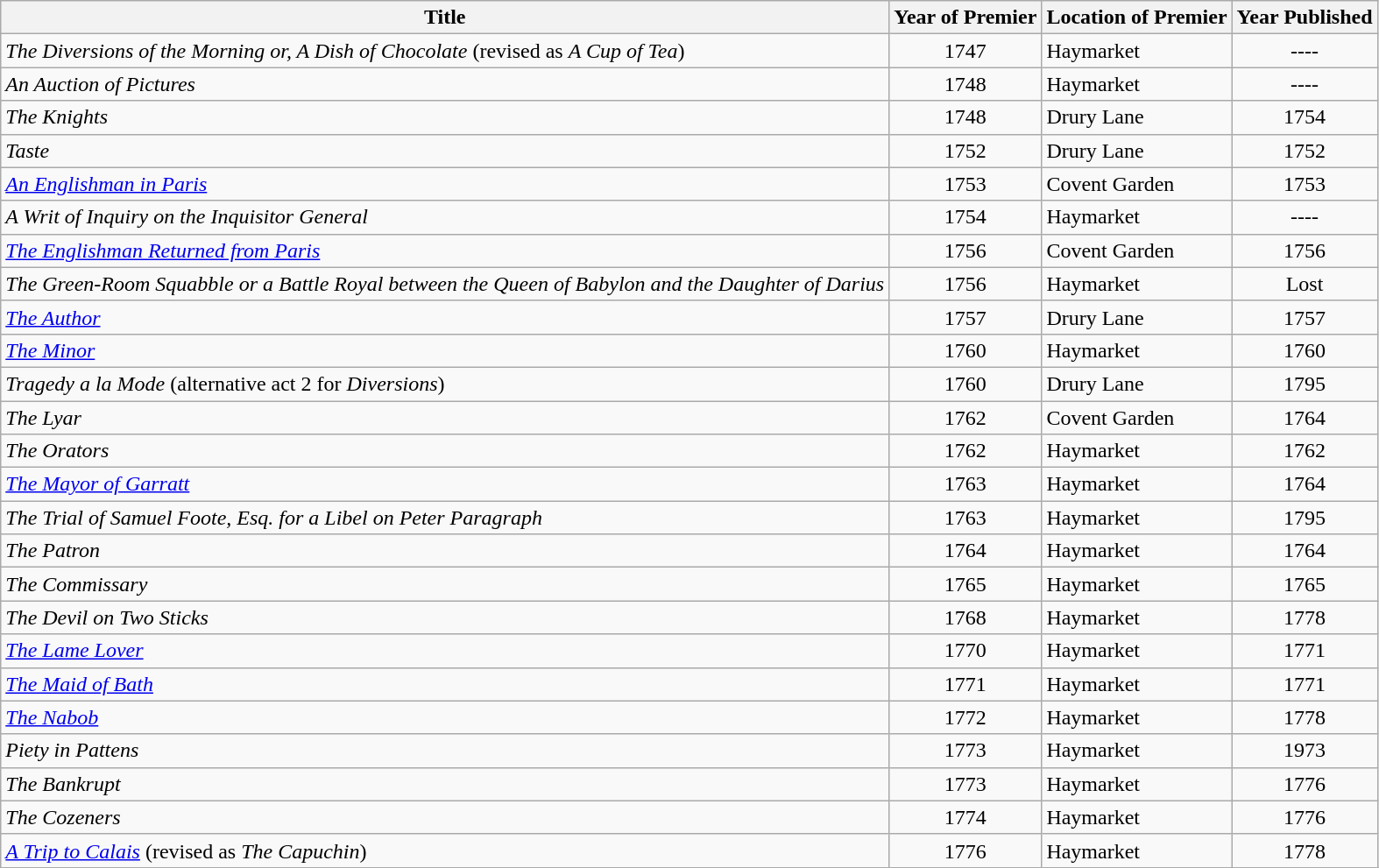<table class="wikitable">
<tr>
<th>Title</th>
<th>Year of Premier</th>
<th>Location of Premier</th>
<th>Year Published</th>
</tr>
<tr>
<td><em>The Diversions of the Morning or, A Dish of Chocolate</em> (revised as <em>A Cup of Tea</em>)</td>
<td align="center">1747</td>
<td>Haymarket</td>
<td align="center">----</td>
</tr>
<tr>
<td><em>An Auction of Pictures</em></td>
<td align="center">1748</td>
<td>Haymarket</td>
<td align="center">----</td>
</tr>
<tr>
<td><em>The Knights</em></td>
<td align="center">1748</td>
<td>Drury Lane</td>
<td align="center">1754</td>
</tr>
<tr>
<td><em>Taste</em></td>
<td align="center">1752</td>
<td>Drury Lane</td>
<td align="center">1752</td>
</tr>
<tr>
<td><em><a href='#'>An Englishman in Paris</a></em></td>
<td align="center">1753</td>
<td>Covent Garden</td>
<td align="center">1753</td>
</tr>
<tr>
<td><em>A Writ of Inquiry on the Inquisitor General</em></td>
<td align="center">1754</td>
<td>Haymarket</td>
<td align="center">----</td>
</tr>
<tr>
<td><em><a href='#'>The Englishman Returned from Paris</a></em></td>
<td align="center">1756</td>
<td>Covent Garden</td>
<td align="center">1756</td>
</tr>
<tr>
<td><em>The Green-Room Squabble or a Battle Royal between the Queen of Babylon and the Daughter of Darius</em></td>
<td align="center">1756</td>
<td>Haymarket</td>
<td align="center">Lost</td>
</tr>
<tr>
<td><em><a href='#'>The Author</a></em></td>
<td align="center">1757</td>
<td>Drury Lane</td>
<td align="center">1757</td>
</tr>
<tr>
<td><em><a href='#'>The Minor</a></em></td>
<td align="center">1760</td>
<td>Haymarket</td>
<td align="center">1760</td>
</tr>
<tr>
<td><em>Tragedy a la Mode</em> (alternative act 2 for <em>Diversions</em>)</td>
<td align="center">1760</td>
<td>Drury Lane</td>
<td align="center">1795</td>
</tr>
<tr>
<td><em>The Lyar</em></td>
<td align="center">1762</td>
<td>Covent Garden</td>
<td align="center">1764</td>
</tr>
<tr>
<td><em>The Orators</em></td>
<td align="center">1762</td>
<td>Haymarket</td>
<td align="center">1762</td>
</tr>
<tr>
<td><em><a href='#'>The Mayor of Garratt</a></em></td>
<td align="center">1763</td>
<td>Haymarket</td>
<td align="center">1764</td>
</tr>
<tr>
<td><em>The Trial of Samuel Foote, Esq. for a Libel on Peter Paragraph</em></td>
<td align="center">1763</td>
<td>Haymarket</td>
<td align="center">1795</td>
</tr>
<tr>
<td><em>The Patron</em></td>
<td align="center">1764</td>
<td>Haymarket</td>
<td align="center">1764</td>
</tr>
<tr>
<td><em>The Commissary</em></td>
<td align="center">1765</td>
<td>Haymarket</td>
<td align="center">1765</td>
</tr>
<tr>
<td><em>The Devil on Two Sticks</em></td>
<td align="center">1768</td>
<td>Haymarket</td>
<td align="center">1778</td>
</tr>
<tr>
<td><em><a href='#'>The Lame Lover</a></em></td>
<td align="center">1770</td>
<td>Haymarket</td>
<td align="center">1771</td>
</tr>
<tr>
<td><em><a href='#'>The Maid of Bath</a></em></td>
<td align="center">1771</td>
<td>Haymarket</td>
<td align="center">1771</td>
</tr>
<tr>
<td><em><a href='#'>The Nabob</a></em></td>
<td align="center">1772</td>
<td>Haymarket</td>
<td align="center">1778</td>
</tr>
<tr>
<td><em>Piety in Pattens</em></td>
<td align="center">1773</td>
<td>Haymarket</td>
<td align="center">1973</td>
</tr>
<tr>
<td><em>The Bankrupt</em></td>
<td align="center">1773</td>
<td>Haymarket</td>
<td align="center">1776</td>
</tr>
<tr>
<td><em>The Cozeners</em></td>
<td align="center">1774</td>
<td>Haymarket</td>
<td align="center">1776</td>
</tr>
<tr>
<td><em><a href='#'>A Trip to Calais</a></em> (revised as <em>The Capuchin</em>)</td>
<td align="center">1776</td>
<td>Haymarket</td>
<td align="center">1778</td>
</tr>
<tr>
</tr>
</table>
